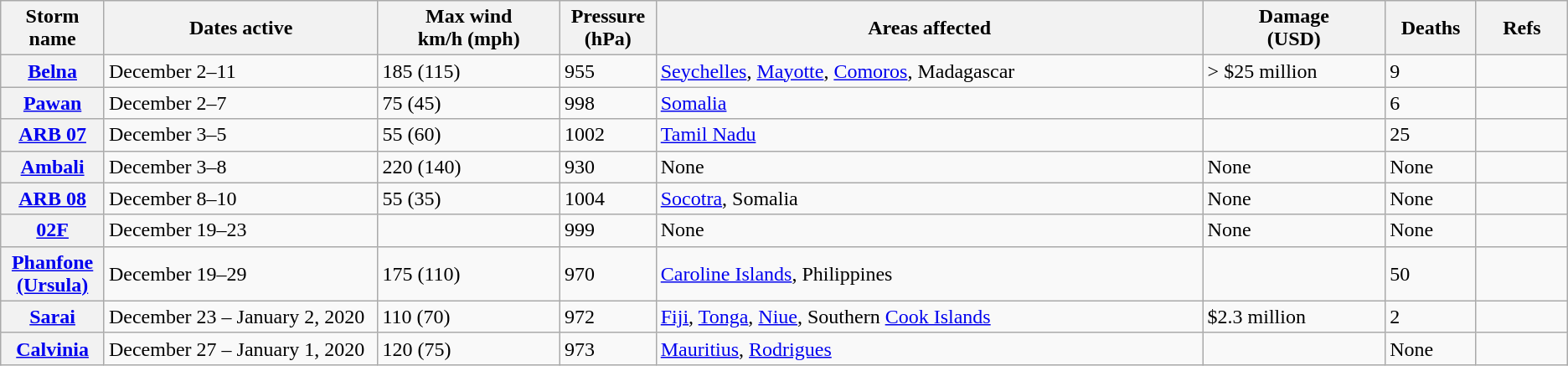<table class="wikitable sortable">
<tr>
<th width="5%">Storm name</th>
<th width="15%">Dates active</th>
<th width="10%">Max wind<br>km/h (mph)</th>
<th width="5%">Pressure<br>(hPa)</th>
<th width="30%">Areas affected</th>
<th width="10%">Damage<br>(USD)</th>
<th width="5%">Deaths</th>
<th width="5%">Refs</th>
</tr>
<tr>
<th><a href='#'>Belna</a></th>
<td>December 2–11</td>
<td>185 (115)</td>
<td>955</td>
<td><a href='#'>Seychelles</a>, <a href='#'>Mayotte</a>, <a href='#'>Comoros</a>, Madagascar</td>
<td>> $25 million</td>
<td>9</td>
<td></td>
</tr>
<tr>
<th><a href='#'>Pawan</a></th>
<td>December 2–7</td>
<td>75 (45)</td>
<td>998</td>
<td><a href='#'>Somalia</a></td>
<td></td>
<td>6</td>
<td></td>
</tr>
<tr>
<th><a href='#'>ARB 07</a></th>
<td>December 3–5</td>
<td>55 (60)</td>
<td>1002</td>
<td><a href='#'>Tamil Nadu</a></td>
<td></td>
<td>25</td>
<td></td>
</tr>
<tr>
<th><a href='#'>Ambali</a></th>
<td>December 3–8</td>
<td>220 (140)</td>
<td>930</td>
<td>None</td>
<td>None</td>
<td>None</td>
<td></td>
</tr>
<tr>
<th><a href='#'>ARB 08</a></th>
<td>December 8–10</td>
<td>55 (35)</td>
<td>1004</td>
<td><a href='#'>Socotra</a>, Somalia</td>
<td>None</td>
<td>None</td>
<td></td>
</tr>
<tr>
<th><a href='#'>02F</a></th>
<td>December 19–23</td>
<td></td>
<td>999</td>
<td>None</td>
<td>None</td>
<td>None</td>
<td></td>
</tr>
<tr>
<th><a href='#'>Phanfone (Ursula)</a></th>
<td>December 19–29</td>
<td>175 (110)</td>
<td>970</td>
<td><a href='#'>Caroline Islands</a>, Philippines</td>
<td></td>
<td>50</td>
<td></td>
</tr>
<tr>
<th><a href='#'>Sarai</a></th>
<td>December 23 – January 2, 2020</td>
<td>110 (70)</td>
<td>972</td>
<td><a href='#'>Fiji</a>, <a href='#'>Tonga</a>, <a href='#'>Niue</a>, Southern <a href='#'>Cook Islands</a></td>
<td>$2.3 million</td>
<td>2</td>
<td></td>
</tr>
<tr>
<th><a href='#'>Calvinia</a></th>
<td>December 27 – January 1, 2020</td>
<td>120 (75)</td>
<td>973</td>
<td><a href='#'>Mauritius</a>, <a href='#'>Rodrigues</a></td>
<td></td>
<td>None</td>
<td></td>
</tr>
</table>
